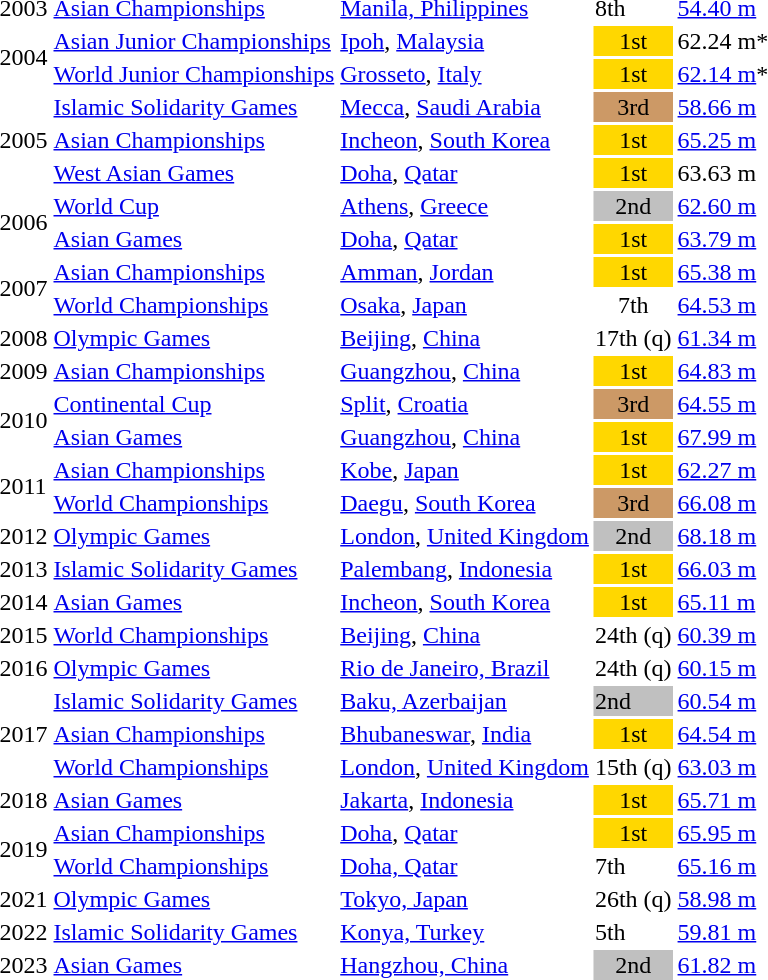<table>
<tr>
<td>2003</td>
<td><a href='#'>Asian Championships</a></td>
<td><a href='#'>Manila, Philippines</a></td>
<td>8th</td>
<td><a href='#'>54.40 m</a></td>
</tr>
<tr>
<td rowspan=2>2004</td>
<td><a href='#'>Asian Junior Championships</a></td>
<td><a href='#'>Ipoh</a>, <a href='#'>Malaysia</a></td>
<td bgcolor="gold" align="center">1st</td>
<td>62.24 m*</td>
</tr>
<tr>
<td><a href='#'>World Junior Championships</a></td>
<td><a href='#'>Grosseto</a>, <a href='#'>Italy</a></td>
<td bgcolor="gold" align="center">1st</td>
<td><a href='#'>62.14 m</a>*</td>
</tr>
<tr>
<td rowspan=3>2005</td>
<td><a href='#'>Islamic Solidarity Games</a></td>
<td><a href='#'>Mecca</a>, <a href='#'>Saudi Arabia</a></td>
<td bgcolor="#cc9966" align="center">3rd</td>
<td><a href='#'>58.66 m</a></td>
</tr>
<tr>
<td><a href='#'>Asian Championships</a></td>
<td><a href='#'>Incheon</a>, <a href='#'>South Korea</a></td>
<td bgcolor="gold" align="center">1st</td>
<td><a href='#'>65.25 m</a></td>
</tr>
<tr>
<td><a href='#'>West Asian Games</a></td>
<td><a href='#'>Doha</a>, <a href='#'>Qatar</a></td>
<td bgcolor="gold" align="center">1st</td>
<td>63.63 m</td>
</tr>
<tr>
<td rowspan=2>2006</td>
<td><a href='#'>World Cup</a></td>
<td><a href='#'>Athens</a>, <a href='#'>Greece</a></td>
<td bgcolor="silver" align="center">2nd</td>
<td><a href='#'>62.60 m</a></td>
</tr>
<tr>
<td><a href='#'>Asian Games</a></td>
<td><a href='#'>Doha</a>, <a href='#'>Qatar</a></td>
<td bgcolor="gold" align="center">1st</td>
<td><a href='#'>63.79 m</a></td>
</tr>
<tr>
<td rowspan=2>2007</td>
<td><a href='#'>Asian Championships</a></td>
<td><a href='#'>Amman</a>, <a href='#'>Jordan</a></td>
<td bgcolor="gold" align="center">1st</td>
<td><a href='#'>65.38 m</a></td>
</tr>
<tr>
<td><a href='#'>World Championships</a></td>
<td><a href='#'>Osaka</a>, <a href='#'>Japan</a></td>
<td align="center">7th</td>
<td><a href='#'>64.53 m</a></td>
</tr>
<tr>
<td>2008</td>
<td><a href='#'>Olympic Games</a></td>
<td><a href='#'>Beijing</a>, <a href='#'>China</a></td>
<td align="center">17th (q)</td>
<td><a href='#'>61.34 m</a></td>
</tr>
<tr>
<td>2009</td>
<td><a href='#'>Asian Championships</a></td>
<td><a href='#'>Guangzhou</a>, <a href='#'>China</a></td>
<td bgcolor="gold" align="center">1st</td>
<td><a href='#'>64.83 m</a></td>
</tr>
<tr>
<td rowspan=2>2010</td>
<td><a href='#'>Continental Cup</a></td>
<td><a href='#'>Split</a>, <a href='#'>Croatia</a></td>
<td bgcolor="#cc9966" align="center">3rd</td>
<td><a href='#'>64.55 m</a></td>
</tr>
<tr>
<td><a href='#'>Asian Games</a></td>
<td><a href='#'>Guangzhou</a>, <a href='#'>China</a></td>
<td bgcolor="gold" align="center">1st</td>
<td><a href='#'>67.99 m</a></td>
</tr>
<tr>
<td rowspan=2>2011</td>
<td><a href='#'>Asian Championships</a></td>
<td><a href='#'>Kobe</a>, <a href='#'>Japan</a></td>
<td bgcolor="gold" align="center">1st</td>
<td><a href='#'>62.27 m</a></td>
</tr>
<tr>
<td><a href='#'>World Championships</a></td>
<td><a href='#'>Daegu</a>, <a href='#'>South Korea</a></td>
<td bgcolor="#cc9966" align="center">3rd</td>
<td><a href='#'>66.08 m</a></td>
</tr>
<tr>
<td>2012</td>
<td><a href='#'>Olympic Games</a></td>
<td><a href='#'>London</a>, <a href='#'>United Kingdom</a></td>
<td bgcolor="silver" align="center">2nd</td>
<td><a href='#'>68.18 m</a></td>
</tr>
<tr>
<td>2013</td>
<td><a href='#'>Islamic Solidarity Games</a></td>
<td><a href='#'>Palembang</a>, <a href='#'>Indonesia</a></td>
<td bgcolor="gold" align="center">1st</td>
<td><a href='#'>66.03 m</a></td>
</tr>
<tr>
<td>2014</td>
<td><a href='#'>Asian Games</a></td>
<td><a href='#'>Incheon</a>, <a href='#'>South Korea</a></td>
<td bgcolor="gold" align="center">1st</td>
<td><a href='#'>65.11 m</a></td>
</tr>
<tr>
<td>2015</td>
<td><a href='#'>World Championships</a></td>
<td><a href='#'>Beijing</a>, <a href='#'>China</a></td>
<td align="center">24th (q)</td>
<td><a href='#'>60.39 m</a></td>
</tr>
<tr>
<td>2016</td>
<td><a href='#'>Olympic Games</a></td>
<td><a href='#'>Rio de Janeiro, Brazil</a></td>
<td>24th (q)</td>
<td><a href='#'>60.15 m</a></td>
</tr>
<tr>
<td rowspan=3>2017</td>
<td><a href='#'>Islamic Solidarity Games</a></td>
<td><a href='#'>Baku, Azerbaijan</a></td>
<td bgcolor=silver>2nd</td>
<td><a href='#'>60.54 m</a></td>
</tr>
<tr>
<td><a href='#'>Asian Championships</a></td>
<td><a href='#'>Bhubaneswar</a>, <a href='#'>India</a></td>
<td bgcolor="gold" align="center">1st</td>
<td><a href='#'>64.54 m</a></td>
</tr>
<tr>
<td><a href='#'>World Championships</a></td>
<td><a href='#'>London</a>, <a href='#'>United Kingdom</a></td>
<td>15th (q)</td>
<td><a href='#'>63.03 m</a></td>
</tr>
<tr>
<td>2018</td>
<td><a href='#'>Asian Games</a></td>
<td><a href='#'>Jakarta</a>, <a href='#'>Indonesia</a></td>
<td bgcolor="gold" align="center">1st</td>
<td><a href='#'>65.71 m</a></td>
</tr>
<tr>
<td rowspan=2>2019</td>
<td><a href='#'>Asian Championships</a></td>
<td><a href='#'>Doha</a>, <a href='#'>Qatar</a></td>
<td bgcolor="gold" align="center">1st</td>
<td><a href='#'>65.95 m</a></td>
</tr>
<tr>
<td><a href='#'>World Championships</a></td>
<td><a href='#'>Doha, Qatar</a></td>
<td>7th</td>
<td><a href='#'>65.16 m</a></td>
</tr>
<tr>
<td>2021</td>
<td><a href='#'>Olympic Games</a></td>
<td><a href='#'>Tokyo, Japan</a></td>
<td>26th (q)</td>
<td><a href='#'>58.98 m</a></td>
</tr>
<tr>
<td>2022</td>
<td><a href='#'>Islamic Solidarity Games</a></td>
<td><a href='#'>Konya, Turkey</a></td>
<td>5th</td>
<td><a href='#'>59.81 m</a></td>
</tr>
<tr>
<td>2023</td>
<td><a href='#'>Asian Games</a></td>
<td><a href='#'>Hangzhou, China</a></td>
<td bgcolor="silver" align="center">2nd</td>
<td><a href='#'>61.82 m</a></td>
</tr>
</table>
